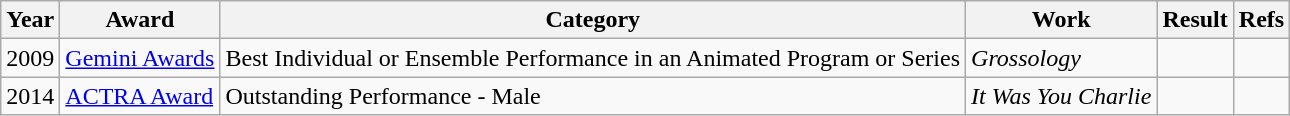<table class="wikitable">
<tr>
<th>Year</th>
<th>Award</th>
<th>Category</th>
<th>Work</th>
<th>Result</th>
<th>Refs</th>
</tr>
<tr>
<td>2009</td>
<td><a href='#'>Gemini Awards</a></td>
<td>Best Individual or Ensemble Performance in an Animated Program or Series</td>
<td><em>Grossology</em></td>
<td></td>
<td></td>
</tr>
<tr>
<td>2014</td>
<td><a href='#'>ACTRA Award</a></td>
<td>Outstanding Performance - Male</td>
<td><em>It Was You Charlie</em></td>
<td></td>
<td></td>
</tr>
</table>
